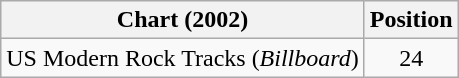<table class="wikitable">
<tr>
<th>Chart (2002)</th>
<th>Position</th>
</tr>
<tr>
<td>US Modern Rock Tracks (<em>Billboard</em>)</td>
<td align="center">24</td>
</tr>
</table>
